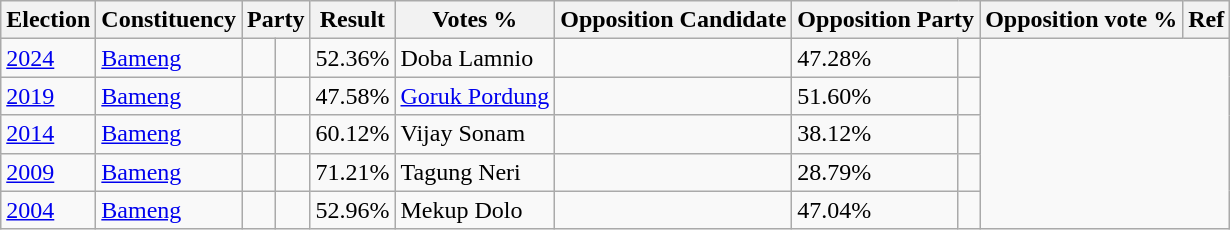<table class="wikitable sortable">
<tr>
<th>Election</th>
<th>Constituency</th>
<th colspan="2">Party</th>
<th>Result</th>
<th>Votes %</th>
<th>Opposition Candidate</th>
<th colspan="2">Opposition Party</th>
<th>Opposition vote %</th>
<th>Ref</th>
</tr>
<tr>
<td><a href='#'>2024</a></td>
<td><a href='#'>Bameng</a></td>
<td></td>
<td></td>
<td>52.36%</td>
<td>Doba Lamnio</td>
<td></td>
<td>47.28%</td>
<td></td>
</tr>
<tr>
<td><a href='#'>2019</a></td>
<td><a href='#'>Bameng</a></td>
<td></td>
<td></td>
<td>47.58%</td>
<td><a href='#'>Goruk Pordung</a></td>
<td></td>
<td>51.60%</td>
<td></td>
</tr>
<tr>
<td><a href='#'>2014</a></td>
<td><a href='#'>Bameng</a></td>
<td></td>
<td></td>
<td>60.12%</td>
<td>Vijay Sonam</td>
<td></td>
<td>38.12%</td>
<td></td>
</tr>
<tr>
<td><a href='#'>2009</a></td>
<td><a href='#'>Bameng</a></td>
<td></td>
<td></td>
<td>71.21%</td>
<td>Tagung Neri</td>
<td></td>
<td>28.79%</td>
<td></td>
</tr>
<tr>
<td><a href='#'>2004</a></td>
<td><a href='#'>Bameng</a></td>
<td></td>
<td></td>
<td>52.96%</td>
<td>Mekup Dolo</td>
<td></td>
<td>47.04%</td>
<td></td>
</tr>
</table>
